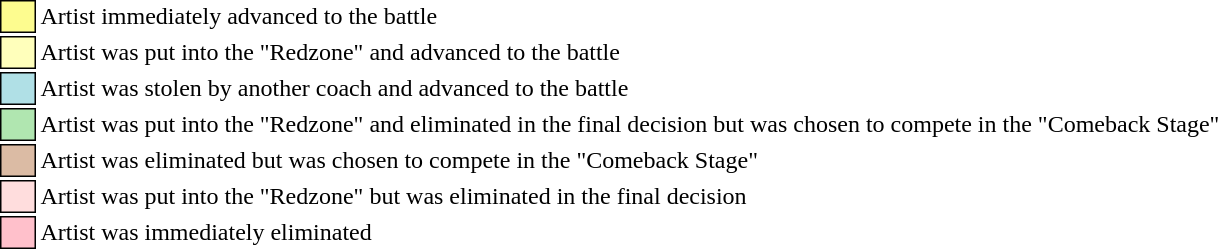<table class="toccolours" style="font-size:100%">
<tr>
<td style="background:#fdfc8f; border: 1px solid black">     </td>
<td>Artist immediately advanced to the battle</td>
</tr>
<tr>
<td style="background:#ffffbb; border: 1px solid black">     </td>
<td>Artist was put into the "Redzone" and advanced to the battle</td>
</tr>
<tr>
<td style="background:#B0E0E6; border: 1px solid black">     </td>
<td>Artist was stolen by another coach and advanced to the battle</td>
</tr>
<tr>
<td style="background:#b0e6b0; border:1px solid black">     </td>
<td>Artist was put into the "Redzone" and eliminated in the final decision but was chosen to compete in the "Comeback Stage"</td>
</tr>
<tr>
<td style="background:#dbbba4; border:1px solid black;">     </td>
<td>Artist was eliminated but was chosen to compete in the "Comeback Stage"</td>
</tr>
<tr>
<td style="background:#ffdddd; border: 1px solid black">     </td>
<td>Artist was put into the "Redzone" but was eliminated in the final decision</td>
</tr>
<tr>
<td style="background: pink; border: 1px solid black">     </td>
<td>Artist was immediately eliminated</td>
</tr>
</table>
